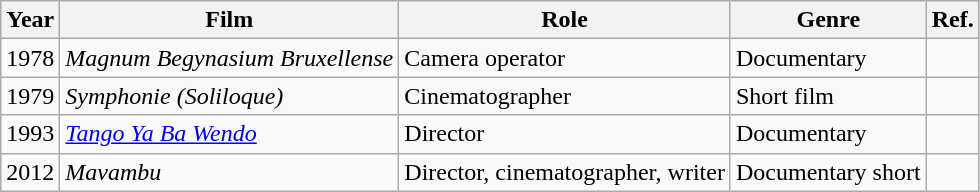<table class="wikitable">
<tr>
<th>Year</th>
<th>Film</th>
<th>Role</th>
<th>Genre</th>
<th>Ref.</th>
</tr>
<tr>
<td>1978</td>
<td><em>Magnum Begynasium Bruxellense</em></td>
<td>Camera operator</td>
<td>Documentary</td>
<td></td>
</tr>
<tr>
<td>1979</td>
<td><em>Symphonie (Soliloque)</em></td>
<td>Cinematographer</td>
<td>Short film</td>
<td></td>
</tr>
<tr>
<td>1993</td>
<td><em><a href='#'>Tango Ya Ba Wendo</a></em></td>
<td>Director</td>
<td>Documentary</td>
<td></td>
</tr>
<tr>
<td>2012</td>
<td><em>Mavambu</em></td>
<td>Director, cinematographer, writer</td>
<td>Documentary short</td>
<td></td>
</tr>
</table>
